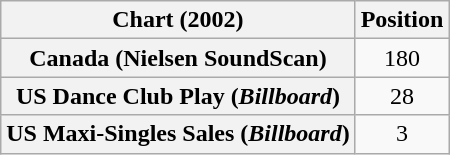<table class="wikitable sortable plainrowheaders" style="text-align:center">
<tr>
<th scope="col">Chart (2002)</th>
<th scope="col">Position</th>
</tr>
<tr>
<th scope="row">Canada (Nielsen SoundScan)</th>
<td>180</td>
</tr>
<tr>
<th scope="row">US Dance Club Play (<em>Billboard</em>)</th>
<td>28</td>
</tr>
<tr>
<th scope="row">US Maxi-Singles Sales (<em>Billboard</em>)</th>
<td>3</td>
</tr>
</table>
